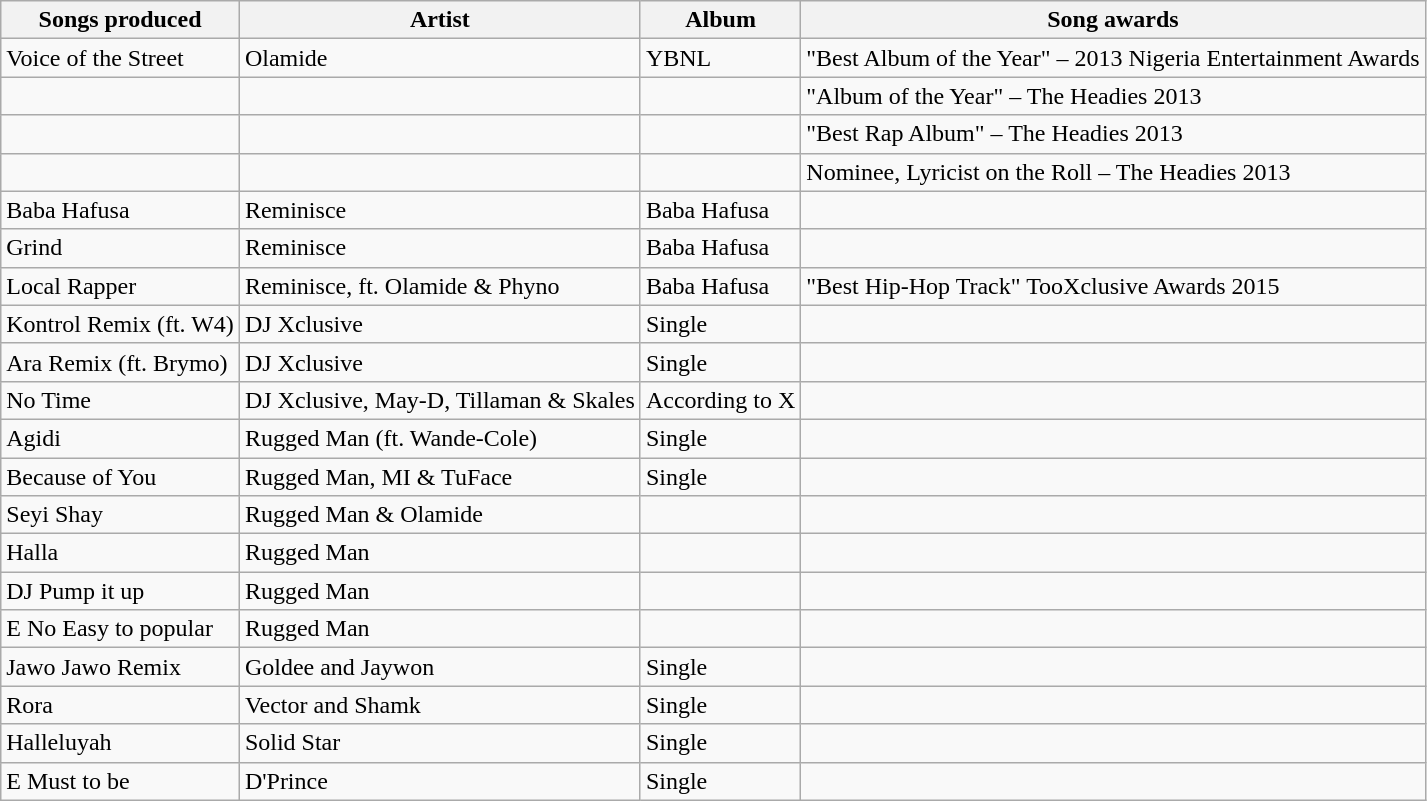<table class="wikitable">
<tr>
<th>Songs produced</th>
<th>Artist</th>
<th>Album</th>
<th>Song awards</th>
</tr>
<tr>
<td>Voice of the Street</td>
<td>Olamide</td>
<td>YBNL</td>
<td>"Best Album of the Year" – 2013 Nigeria Entertainment Awards</td>
</tr>
<tr>
<td></td>
<td></td>
<td></td>
<td>"Album of the Year" – The Headies 2013</td>
</tr>
<tr>
<td></td>
<td></td>
<td></td>
<td>"Best Rap Album" – The Headies 2013</td>
</tr>
<tr>
<td></td>
<td></td>
<td></td>
<td>Nominee, Lyricist on the Roll – The Headies 2013</td>
</tr>
<tr>
<td>Baba Hafusa</td>
<td>Reminisce</td>
<td>Baba Hafusa</td>
<td></td>
</tr>
<tr>
<td>Grind</td>
<td>Reminisce</td>
<td>Baba Hafusa</td>
<td></td>
</tr>
<tr>
<td>Local Rapper</td>
<td>Reminisce, ft. Olamide & Phyno</td>
<td>Baba Hafusa</td>
<td>"Best Hip-Hop Track" TooXclusive Awards 2015</td>
</tr>
<tr>
<td>Kontrol Remix (ft. W4)</td>
<td>DJ Xclusive</td>
<td>Single</td>
<td></td>
</tr>
<tr>
<td>Ara Remix (ft. Brymo)</td>
<td>DJ Xclusive</td>
<td>Single</td>
<td></td>
</tr>
<tr>
<td>No Time</td>
<td>DJ Xclusive, May-D, Tillaman & Skales</td>
<td>According to X</td>
<td></td>
</tr>
<tr>
<td>Agidi</td>
<td>Rugged Man (ft. Wande-Cole)</td>
<td>Single</td>
<td></td>
</tr>
<tr>
<td>Because of You</td>
<td>Rugged Man, MI & TuFace</td>
<td>Single</td>
<td></td>
</tr>
<tr>
<td>Seyi Shay</td>
<td>Rugged Man & Olamide</td>
<td></td>
<td></td>
</tr>
<tr>
<td>Halla</td>
<td>Rugged Man</td>
<td></td>
<td></td>
</tr>
<tr>
<td>DJ Pump it up</td>
<td>Rugged Man</td>
<td></td>
<td></td>
</tr>
<tr>
<td>E No Easy to popular</td>
<td>Rugged Man</td>
<td></td>
<td></td>
</tr>
<tr>
<td>Jawo Jawo Remix</td>
<td>Goldee and Jaywon</td>
<td>Single</td>
<td></td>
</tr>
<tr>
<td>Rora</td>
<td>Vector and Shamk</td>
<td>Single</td>
<td></td>
</tr>
<tr>
<td>Halleluyah</td>
<td>Solid Star</td>
<td>Single</td>
<td></td>
</tr>
<tr>
<td>E Must to be</td>
<td>D'Prince</td>
<td>Single</td>
<td></td>
</tr>
</table>
